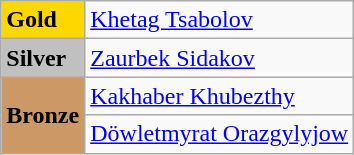<table class="wikitable">
<tr>
<td bgcolor="gold"><strong>Gold</strong></td>
<td> <a href='#'>Khetag Tsabolov</a></td>
</tr>
<tr>
<td bgcolor="silver"><strong>Silver</strong></td>
<td> <a href='#'>Zaurbek Sidakov</a></td>
</tr>
<tr>
<td rowspan="2" bgcolor="#cc9966"><strong>Bronze</strong></td>
<td> <a href='#'>Kakhaber Khubezthy</a></td>
</tr>
<tr>
<td> <a href='#'>Döwletmyrat Orazgylyjow</a></td>
</tr>
</table>
